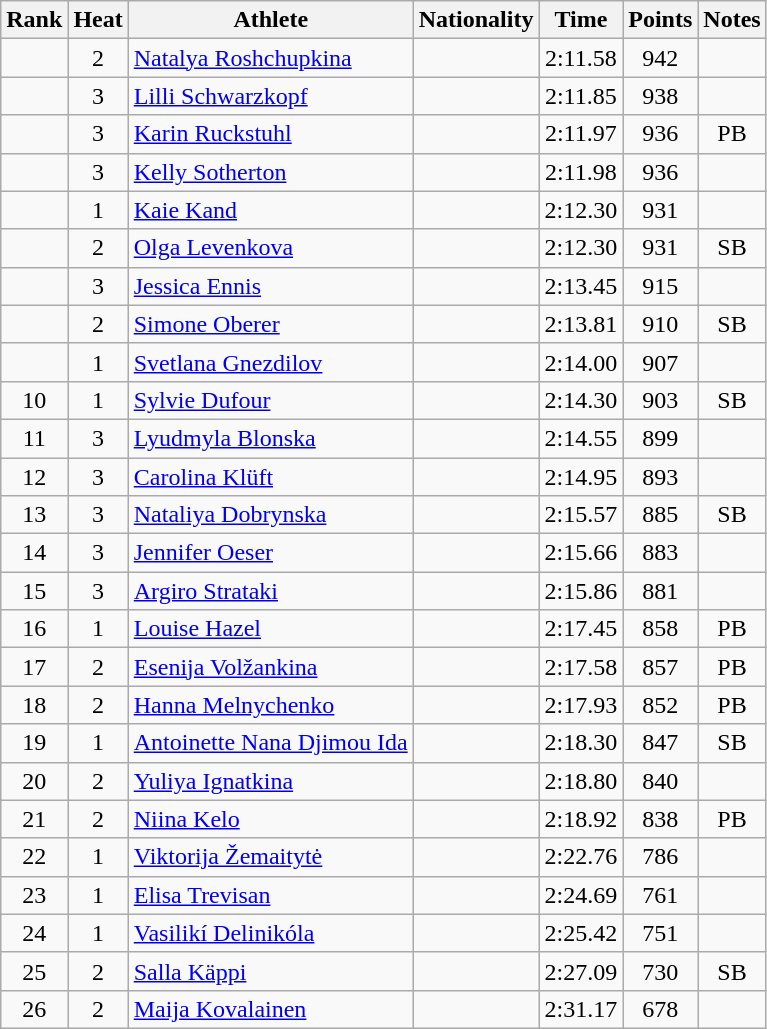<table class="wikitable sortable" style="text-align:center">
<tr>
<th>Rank</th>
<th>Heat</th>
<th>Athlete</th>
<th>Nationality</th>
<th>Time</th>
<th>Points</th>
<th>Notes</th>
</tr>
<tr>
<td></td>
<td>2</td>
<td align=left><a href='#'>Natalya Roshchupkina</a></td>
<td align=left></td>
<td>2:11.58</td>
<td>942</td>
<td></td>
</tr>
<tr>
<td></td>
<td>3</td>
<td align=left><a href='#'>Lilli Schwarzkopf</a></td>
<td align=left></td>
<td>2:11.85</td>
<td>938</td>
<td></td>
</tr>
<tr>
<td></td>
<td>3</td>
<td align=left><a href='#'>Karin Ruckstuhl</a></td>
<td align=left></td>
<td>2:11.97</td>
<td>936</td>
<td>PB</td>
</tr>
<tr>
<td></td>
<td>3</td>
<td align=left><a href='#'>Kelly Sotherton</a></td>
<td align=left></td>
<td>2:11.98</td>
<td>936</td>
<td></td>
</tr>
<tr>
<td></td>
<td>1</td>
<td align=left><a href='#'>Kaie Kand</a></td>
<td align=left></td>
<td>2:12.30</td>
<td>931</td>
<td></td>
</tr>
<tr>
<td></td>
<td>2</td>
<td align=left><a href='#'>Olga Levenkova</a></td>
<td align=left></td>
<td>2:12.30</td>
<td>931</td>
<td>SB</td>
</tr>
<tr>
<td></td>
<td>3</td>
<td align=left><a href='#'>Jessica Ennis</a></td>
<td align=left></td>
<td>2:13.45</td>
<td>915</td>
<td></td>
</tr>
<tr>
<td></td>
<td>2</td>
<td align=left><a href='#'>Simone Oberer</a></td>
<td align=left></td>
<td>2:13.81</td>
<td>910</td>
<td>SB</td>
</tr>
<tr>
<td></td>
<td>1</td>
<td align=left><a href='#'>Svetlana Gnezdilov</a></td>
<td align=left></td>
<td>2:14.00</td>
<td>907</td>
<td></td>
</tr>
<tr>
<td>10</td>
<td>1</td>
<td align=left><a href='#'>Sylvie Dufour</a></td>
<td align=left></td>
<td>2:14.30</td>
<td>903</td>
<td>SB</td>
</tr>
<tr>
<td>11</td>
<td>3</td>
<td align=left><a href='#'>Lyudmyla Blonska</a></td>
<td align=left></td>
<td>2:14.55</td>
<td>899</td>
<td></td>
</tr>
<tr>
<td>12</td>
<td>3</td>
<td align=left><a href='#'>Carolina Klüft</a></td>
<td align=left></td>
<td>2:14.95</td>
<td>893</td>
<td></td>
</tr>
<tr>
<td>13</td>
<td>3</td>
<td align=left><a href='#'>Nataliya Dobrynska</a></td>
<td align=left></td>
<td>2:15.57</td>
<td>885</td>
<td>SB</td>
</tr>
<tr>
<td>14</td>
<td>3</td>
<td align=left><a href='#'>Jennifer Oeser</a></td>
<td align=left></td>
<td>2:15.66</td>
<td>883</td>
<td></td>
</tr>
<tr>
<td>15</td>
<td>3</td>
<td align=left><a href='#'>Argiro Strataki</a></td>
<td align=left></td>
<td>2:15.86</td>
<td>881</td>
<td></td>
</tr>
<tr>
<td>16</td>
<td>1</td>
<td align=left><a href='#'>Louise Hazel</a></td>
<td align=left></td>
<td>2:17.45</td>
<td>858</td>
<td>PB</td>
</tr>
<tr>
<td>17</td>
<td>2</td>
<td align=left><a href='#'>Esenija Volžankina</a></td>
<td align=left></td>
<td>2:17.58</td>
<td>857</td>
<td>PB</td>
</tr>
<tr>
<td>18</td>
<td>2</td>
<td align=left><a href='#'>Hanna Melnychenko</a></td>
<td align=left></td>
<td>2:17.93</td>
<td>852</td>
<td>PB</td>
</tr>
<tr>
<td>19</td>
<td>1</td>
<td align=left><a href='#'>Antoinette Nana Djimou Ida</a></td>
<td align=left></td>
<td>2:18.30</td>
<td>847</td>
<td>SB</td>
</tr>
<tr>
<td>20</td>
<td>2</td>
<td align=left><a href='#'>Yuliya Ignatkina</a></td>
<td align=left></td>
<td>2:18.80</td>
<td>840</td>
<td></td>
</tr>
<tr>
<td>21</td>
<td>2</td>
<td align=left><a href='#'>Niina Kelo</a></td>
<td align=left></td>
<td>2:18.92</td>
<td>838</td>
<td>PB</td>
</tr>
<tr>
<td>22</td>
<td>1</td>
<td align=left><a href='#'>Viktorija Žemaitytė</a></td>
<td align=left></td>
<td>2:22.76</td>
<td>786</td>
<td></td>
</tr>
<tr>
<td>23</td>
<td>1</td>
<td align=left><a href='#'>Elisa Trevisan</a></td>
<td align=left></td>
<td>2:24.69</td>
<td>761</td>
<td></td>
</tr>
<tr>
<td>24</td>
<td>1</td>
<td align=left><a href='#'>Vasilikí Delinikóla</a></td>
<td align=left></td>
<td>2:25.42</td>
<td>751</td>
<td></td>
</tr>
<tr>
<td>25</td>
<td>2</td>
<td align=left><a href='#'>Salla Käppi</a></td>
<td align=left></td>
<td>2:27.09</td>
<td>730</td>
<td>SB</td>
</tr>
<tr>
<td>26</td>
<td>2</td>
<td align=left><a href='#'>Maija Kovalainen</a></td>
<td align=left></td>
<td>2:31.17</td>
<td>678</td>
<td></td>
</tr>
</table>
